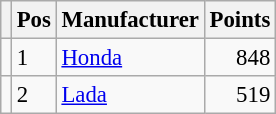<table class="wikitable" style="font-size: 95%;">
<tr>
<th></th>
<th>Pos</th>
<th>Manufacturer</th>
<th>Points</th>
</tr>
<tr>
<td align="left"></td>
<td>1</td>
<td> <a href='#'>Honda</a></td>
<td align="right">848</td>
</tr>
<tr>
<td align="left"></td>
<td>2</td>
<td> <a href='#'>Lada</a></td>
<td align="right">519</td>
</tr>
</table>
